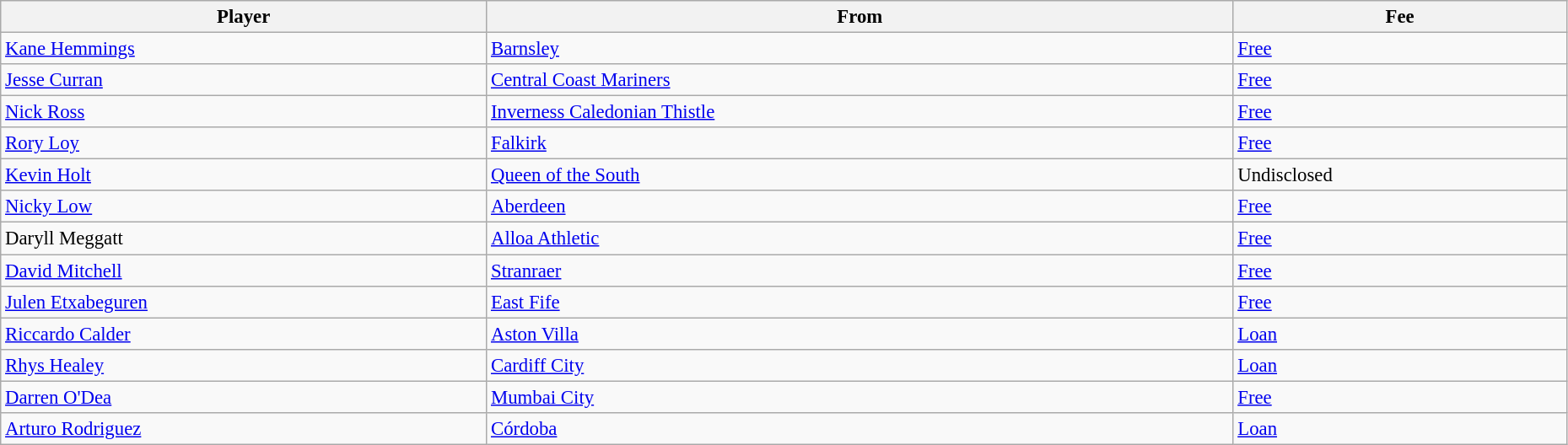<table class="wikitable" style="text-align:center; font-size:95%;width:98%; text-align:left">
<tr>
<th>Player</th>
<th>From</th>
<th>Fee</th>
</tr>
<tr>
<td> <a href='#'>Kane Hemmings</a></td>
<td> <a href='#'>Barnsley</a></td>
<td><a href='#'>Free</a></td>
</tr>
<tr>
<td> <a href='#'>Jesse Curran</a></td>
<td> <a href='#'>Central Coast Mariners</a></td>
<td><a href='#'>Free</a></td>
</tr>
<tr>
<td> <a href='#'>Nick Ross</a></td>
<td> <a href='#'>Inverness Caledonian Thistle</a></td>
<td><a href='#'>Free</a></td>
</tr>
<tr>
<td> <a href='#'>Rory Loy</a></td>
<td> <a href='#'>Falkirk</a></td>
<td><a href='#'>Free</a></td>
</tr>
<tr>
<td> <a href='#'>Kevin Holt</a></td>
<td> <a href='#'>Queen of the South</a></td>
<td>Undisclosed</td>
</tr>
<tr>
<td> <a href='#'>Nicky Low</a></td>
<td> <a href='#'>Aberdeen</a></td>
<td><a href='#'>Free</a></td>
</tr>
<tr>
<td> Daryll Meggatt</td>
<td> <a href='#'>Alloa Athletic</a></td>
<td><a href='#'>Free</a></td>
</tr>
<tr>
<td> <a href='#'>David Mitchell</a></td>
<td> <a href='#'>Stranraer</a></td>
<td><a href='#'>Free</a></td>
</tr>
<tr>
<td> <a href='#'>Julen Etxabeguren</a></td>
<td> <a href='#'>East Fife</a></td>
<td><a href='#'>Free</a></td>
</tr>
<tr>
<td> <a href='#'>Riccardo Calder</a></td>
<td> <a href='#'>Aston Villa</a></td>
<td><a href='#'>Loan</a></td>
</tr>
<tr>
<td> <a href='#'>Rhys Healey</a></td>
<td> <a href='#'>Cardiff City</a></td>
<td><a href='#'>Loan</a></td>
</tr>
<tr>
<td> <a href='#'>Darren O'Dea</a></td>
<td> <a href='#'>Mumbai City</a></td>
<td><a href='#'>Free</a></td>
</tr>
<tr>
<td> <a href='#'>Arturo Rodriguez</a></td>
<td> <a href='#'>Córdoba</a></td>
<td><a href='#'>Loan</a></td>
</tr>
</table>
